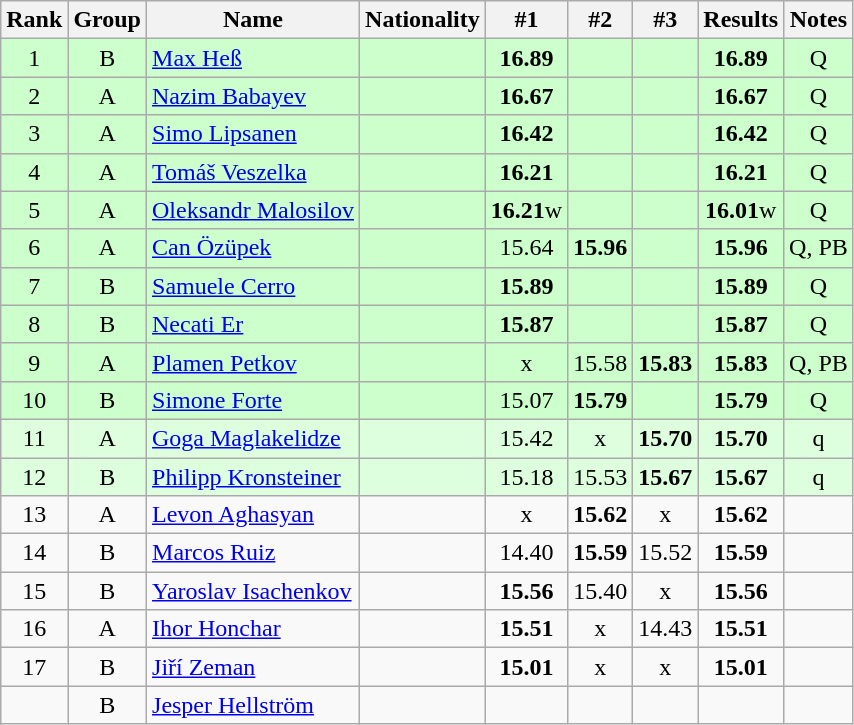<table class="wikitable sortable" style="text-align:center">
<tr>
<th>Rank</th>
<th>Group</th>
<th>Name</th>
<th>Nationality</th>
<th>#1</th>
<th>#2</th>
<th>#3</th>
<th>Results</th>
<th>Notes</th>
</tr>
<tr bgcolor=ccffcc>
<td>1</td>
<td>B</td>
<td align=left><a href='#'>Max Heß</a></td>
<td align=left></td>
<td><strong>16.89</strong></td>
<td></td>
<td></td>
<td><strong>16.89</strong></td>
<td>Q</td>
</tr>
<tr bgcolor=ccffcc>
<td>2</td>
<td>A</td>
<td align=left><a href='#'>Nazim Babayev</a></td>
<td align=left></td>
<td><strong>16.67</strong></td>
<td></td>
<td></td>
<td><strong>16.67</strong></td>
<td>Q</td>
</tr>
<tr bgcolor=ccffcc>
<td>3</td>
<td>A</td>
<td align=left><a href='#'>Simo Lipsanen</a></td>
<td align=left></td>
<td><strong>16.42</strong></td>
<td></td>
<td></td>
<td><strong>16.42</strong></td>
<td>Q</td>
</tr>
<tr bgcolor=ccffcc>
<td>4</td>
<td>A</td>
<td align=left><a href='#'>Tomáš Veszelka</a></td>
<td align=left></td>
<td><strong>16.21</strong></td>
<td></td>
<td></td>
<td><strong>16.21</strong></td>
<td>Q</td>
</tr>
<tr bgcolor=ccffcc>
<td>5</td>
<td>A</td>
<td align=left><a href='#'>Oleksandr Malosilov</a></td>
<td align=left></td>
<td><strong>16.21</strong>w</td>
<td></td>
<td></td>
<td><strong>16.01</strong>w</td>
<td>Q</td>
</tr>
<tr bgcolor=ccffcc>
<td>6</td>
<td>A</td>
<td align=left><a href='#'>Can Özüpek</a></td>
<td align=left></td>
<td>15.64</td>
<td><strong>15.96</strong></td>
<td></td>
<td><strong>15.96</strong></td>
<td>Q, PB</td>
</tr>
<tr bgcolor=ccffcc>
<td>7</td>
<td>B</td>
<td align=left><a href='#'>Samuele Cerro</a></td>
<td align=left></td>
<td><strong>15.89</strong></td>
<td></td>
<td></td>
<td><strong>15.89</strong></td>
<td>Q</td>
</tr>
<tr bgcolor=ccffcc>
<td>8</td>
<td>B</td>
<td align=left><a href='#'>Necati Er</a></td>
<td align=left></td>
<td><strong>15.87</strong></td>
<td></td>
<td></td>
<td><strong>15.87</strong></td>
<td>Q</td>
</tr>
<tr bgcolor=ccffcc>
<td>9</td>
<td>A</td>
<td align=left><a href='#'>Plamen Petkov</a></td>
<td align=left></td>
<td>x</td>
<td>15.58</td>
<td><strong>15.83</strong></td>
<td><strong>15.83</strong></td>
<td>Q, PB</td>
</tr>
<tr bgcolor=ccffcc>
<td>10</td>
<td>B</td>
<td align=left><a href='#'>Simone Forte</a></td>
<td align=left></td>
<td>15.07</td>
<td><strong>15.79</strong></td>
<td></td>
<td><strong>15.79</strong></td>
<td>Q</td>
</tr>
<tr bgcolor=ddffdd>
<td>11</td>
<td>A</td>
<td align=left><a href='#'>Goga Maglakelidze</a></td>
<td align=left></td>
<td>15.42</td>
<td>x</td>
<td><strong>15.70</strong></td>
<td><strong>15.70</strong></td>
<td>q</td>
</tr>
<tr bgcolor=ddffdd>
<td>12</td>
<td>B</td>
<td align=left><a href='#'>Philipp Kronsteiner</a></td>
<td align=left></td>
<td>15.18</td>
<td>15.53</td>
<td><strong>15.67</strong></td>
<td><strong>15.67</strong></td>
<td>q</td>
</tr>
<tr>
<td>13</td>
<td>A</td>
<td align=left><a href='#'>Levon Aghasyan</a></td>
<td align=left></td>
<td>x</td>
<td><strong>15.62</strong></td>
<td>x</td>
<td><strong>15.62</strong></td>
<td></td>
</tr>
<tr>
<td>14</td>
<td>B</td>
<td align=left><a href='#'>Marcos Ruiz</a></td>
<td align=left></td>
<td>14.40</td>
<td><strong>15.59</strong></td>
<td>15.52</td>
<td><strong>15.59</strong></td>
<td></td>
</tr>
<tr>
<td>15</td>
<td>B</td>
<td align=left><a href='#'>Yaroslav Isachenkov</a></td>
<td align=left></td>
<td><strong>15.56</strong></td>
<td>15.40</td>
<td>x</td>
<td><strong>15.56</strong></td>
<td></td>
</tr>
<tr>
<td>16</td>
<td>A</td>
<td align=left><a href='#'>Ihor Honchar</a></td>
<td align=left></td>
<td><strong>15.51</strong></td>
<td>x</td>
<td>14.43</td>
<td><strong>15.51</strong></td>
<td></td>
</tr>
<tr>
<td>17</td>
<td>B</td>
<td align=left><a href='#'>Jiří Zeman</a></td>
<td align=left></td>
<td><strong>15.01</strong></td>
<td>x</td>
<td>x</td>
<td><strong>15.01</strong></td>
<td></td>
</tr>
<tr>
<td></td>
<td>B</td>
<td align=left><a href='#'>Jesper Hellström</a></td>
<td align=left></td>
<td></td>
<td></td>
<td></td>
<td><strong></strong></td>
<td></td>
</tr>
</table>
